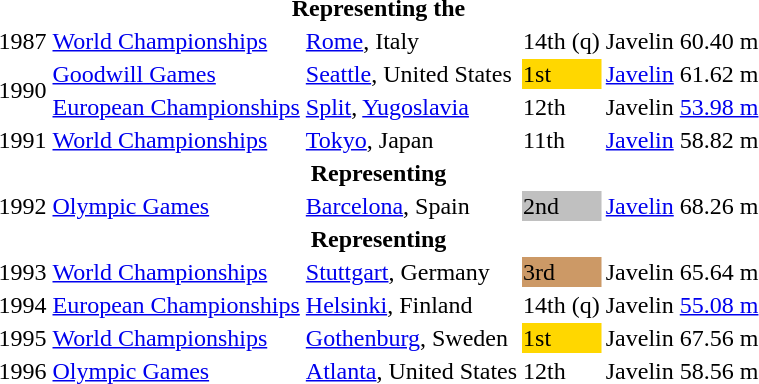<table>
<tr>
<th colspan="6">Representing the </th>
</tr>
<tr>
<td>1987</td>
<td><a href='#'>World Championships</a></td>
<td><a href='#'>Rome</a>, Italy</td>
<td>14th (q)</td>
<td>Javelin</td>
<td>60.40 m</td>
</tr>
<tr>
<td rowspan=2>1990</td>
<td><a href='#'>Goodwill Games</a></td>
<td><a href='#'>Seattle</a>, United States</td>
<td bgcolor="gold">1st</td>
<td><a href='#'>Javelin</a></td>
<td>61.62 m</td>
</tr>
<tr>
<td><a href='#'>European Championships</a></td>
<td><a href='#'>Split</a>, <a href='#'>Yugoslavia</a></td>
<td>12th</td>
<td>Javelin</td>
<td><a href='#'>53.98 m</a></td>
</tr>
<tr>
<td>1991</td>
<td><a href='#'>World Championships</a></td>
<td><a href='#'>Tokyo</a>, Japan</td>
<td>11th</td>
<td><a href='#'>Javelin</a></td>
<td>58.82 m</td>
</tr>
<tr>
<th colspan="6">Representing </th>
</tr>
<tr>
<td>1992</td>
<td><a href='#'>Olympic Games</a></td>
<td><a href='#'>Barcelona</a>, Spain</td>
<td bgcolor="silver">2nd</td>
<td><a href='#'>Javelin</a></td>
<td>68.26 m</td>
</tr>
<tr>
<th colspan="6">Representing </th>
</tr>
<tr>
<td>1993</td>
<td><a href='#'>World Championships</a></td>
<td><a href='#'>Stuttgart</a>, Germany</td>
<td bgcolor="cc9966">3rd</td>
<td>Javelin</td>
<td>65.64 m</td>
</tr>
<tr>
<td>1994</td>
<td><a href='#'>European Championships</a></td>
<td><a href='#'>Helsinki</a>, Finland</td>
<td>14th (q)</td>
<td>Javelin</td>
<td><a href='#'>55.08 m</a></td>
</tr>
<tr>
<td>1995</td>
<td><a href='#'>World Championships</a></td>
<td><a href='#'>Gothenburg</a>, Sweden</td>
<td bgcolor="gold">1st</td>
<td>Javelin</td>
<td>67.56 m</td>
</tr>
<tr>
<td>1996</td>
<td><a href='#'>Olympic Games</a></td>
<td><a href='#'>Atlanta</a>, United States</td>
<td>12th</td>
<td>Javelin</td>
<td>58.56 m</td>
</tr>
</table>
